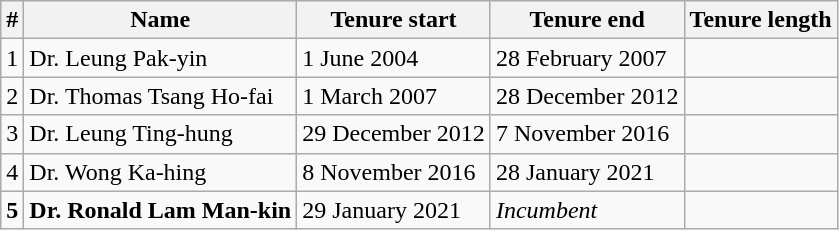<table class="wikitable">
<tr>
<th>#</th>
<th>Name</th>
<th>Tenure start</th>
<th>Tenure end</th>
<th>Tenure length</th>
</tr>
<tr>
<td>1</td>
<td>Dr. Leung Pak-yin</td>
<td>1 June 2004</td>
<td>28 February 2007</td>
<td></td>
</tr>
<tr>
<td>2</td>
<td>Dr. Thomas Tsang Ho-fai</td>
<td>1 March 2007</td>
<td>28 December 2012</td>
<td></td>
</tr>
<tr>
<td>3</td>
<td>Dr. Leung Ting-hung</td>
<td>29 December 2012</td>
<td>7 November 2016</td>
<td></td>
</tr>
<tr>
<td>4</td>
<td>Dr. Wong Ka-hing</td>
<td>8 November 2016</td>
<td>28 January 2021</td>
<td></td>
</tr>
<tr>
<td><strong>5</strong></td>
<td><strong>Dr. Ronald Lam Man-kin</strong></td>
<td>29 January 2021</td>
<td><em>Incumbent</em></td>
<td></td>
</tr>
</table>
